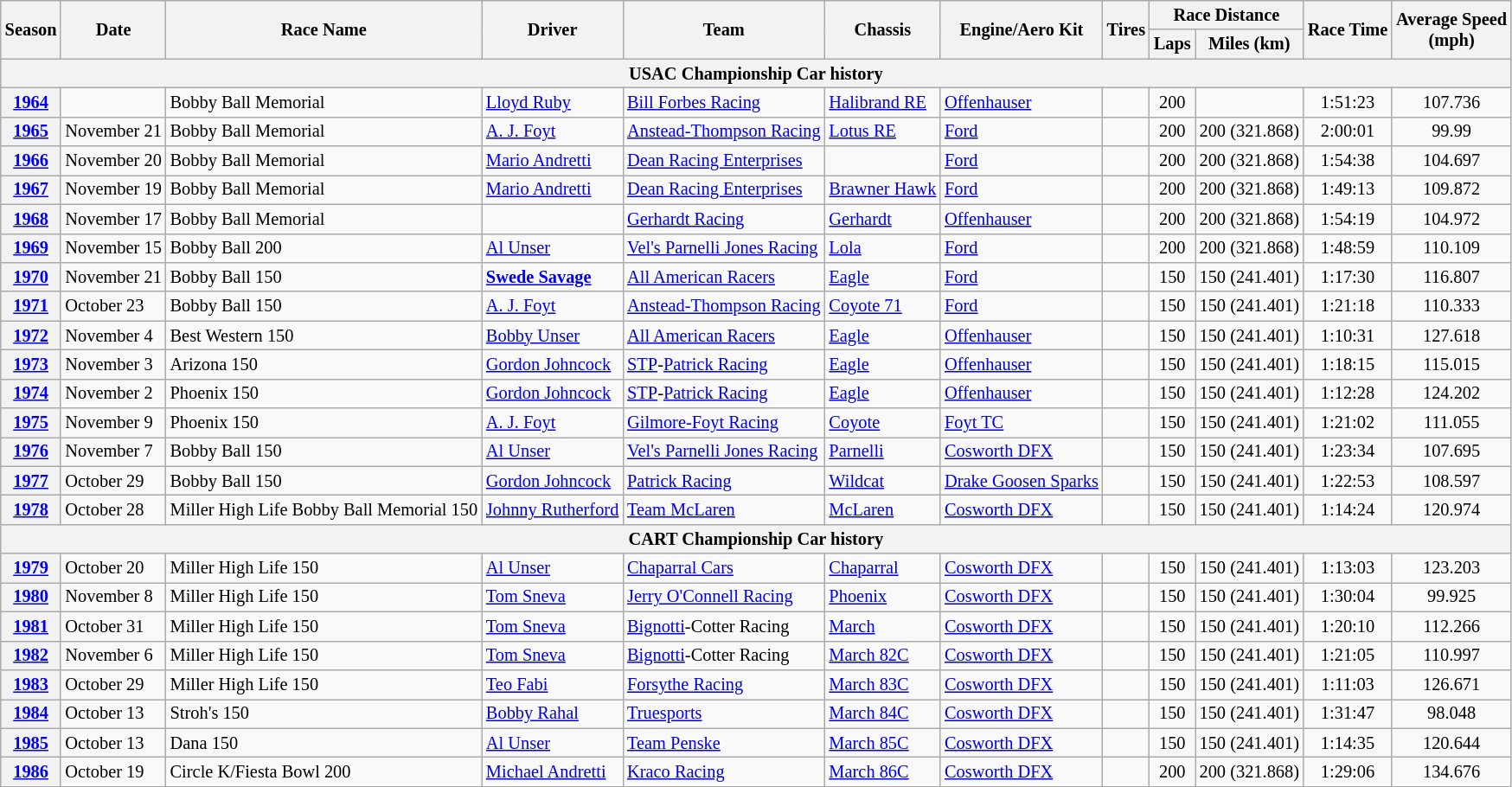<table class="wikitable" style="font-size: 85%;">
<tr>
<th rowspan="2">Season</th>
<th rowspan="2">Date</th>
<th rowspan="2">Race Name</th>
<th rowspan="2">Driver</th>
<th rowspan="2">Team</th>
<th rowspan="2">Chassis</th>
<th rowspan="2">Engine/Aero Kit</th>
<th rowspan="2">Tires</th>
<th colspan="2">Race Distance</th>
<th rowspan="2">Race Time</th>
<th rowspan="2">Average Speed<br>(mph)</th>
</tr>
<tr>
<th>Laps</th>
<th>Miles (km)</th>
</tr>
<tr>
<th colspan=12>USAC Championship Car history</th>
</tr>
<tr>
<th><a href='#'>1964</a></th>
<td></td>
<td>Bobby Ball Memorial</td>
<td> <a href='#'>Lloyd Ruby</a></td>
<td><a href='#'>Bill Forbes Racing</a></td>
<td><a href='#'>Halibrand RE</a></td>
<td><a href='#'>Offenhauser</a></td>
<td align="center"></td>
<td align="center">200</td>
<td align="center"></td>
<td align="center">1:51:23</td>
<td align="center">107.736</td>
</tr>
<tr>
<th><a href='#'>1965</a></th>
<td>November 21</td>
<td>Bobby Ball Memorial</td>
<td> <a href='#'>A. J. Foyt</a></td>
<td><a href='#'>Anstead-Thompson Racing</a></td>
<td><a href='#'>Lotus RE</a></td>
<td><a href='#'>Ford</a></td>
<td align="center"></td>
<td align="center">200</td>
<td align="center">200 (321.868)</td>
<td align="center">2:00:01</td>
<td align="center">99.99</td>
</tr>
<tr>
<th><a href='#'>1966</a></th>
<td>November 20</td>
<td>Bobby Ball Memorial</td>
<td> <a href='#'>Mario Andretti</a></td>
<td><a href='#'>Dean Racing Enterprises</a></td>
<td></td>
<td><a href='#'>Ford</a></td>
<td align="center"></td>
<td align="center">200</td>
<td align="center">200 (321.868)</td>
<td align="center">1:54:38</td>
<td align="center">104.697</td>
</tr>
<tr>
<th><a href='#'>1967</a></th>
<td>November 19</td>
<td>Bobby Ball Memorial</td>
<td> <a href='#'>Mario Andretti</a></td>
<td><a href='#'>Dean Racing Enterprises</a></td>
<td><a href='#'>Brawner Hawk</a></td>
<td><a href='#'>Ford</a></td>
<td align="center"></td>
<td align="center">200</td>
<td align="center">200 (321.868)</td>
<td align="center">1:49:13</td>
<td align="center">109.872</td>
</tr>
<tr>
<th><a href='#'>1968</a></th>
<td>November 17</td>
<td>Bobby Ball Memorial</td>
<td></td>
<td><a href='#'>Gerhardt Racing</a></td>
<td><a href='#'>Gerhardt</a></td>
<td><a href='#'>Offenhauser</a></td>
<td align="center"></td>
<td align="center">200</td>
<td align="center">200 (321.868)</td>
<td align="center">1:54:19</td>
<td align="center">104.972</td>
</tr>
<tr>
<th><a href='#'>1969</a></th>
<td>November 15</td>
<td>Bobby Ball 200</td>
<td> <a href='#'>Al Unser</a></td>
<td><a href='#'>Vel's Parnelli Jones Racing</a></td>
<td><a href='#'>Lola</a></td>
<td><a href='#'>Ford</a></td>
<td align="center"></td>
<td align="center">200</td>
<td align="center">200 (321.868)</td>
<td align="center">1:48:59</td>
<td align="center">110.109</td>
</tr>
<tr>
<th><a href='#'>1970</a></th>
<td>November 21</td>
<td>Bobby Ball 150</td>
<td> <strong><a href='#'>Swede Savage</a></strong></td>
<td><a href='#'>All American Racers</a></td>
<td><a href='#'>Eagle</a></td>
<td><a href='#'>Ford</a></td>
<td align="center"></td>
<td align="center">150</td>
<td align="center">150 (241.401)</td>
<td align="center">1:17:30</td>
<td align="center">116.807</td>
</tr>
<tr>
<th><a href='#'>1971</a></th>
<td>October 23</td>
<td>Bobby Ball 150</td>
<td> <a href='#'>A. J. Foyt</a></td>
<td><a href='#'>Anstead-Thompson Racing</a></td>
<td><a href='#'>Coyote 71</a></td>
<td><a href='#'>Ford</a></td>
<td align="center"></td>
<td align="center">150</td>
<td align="center">150 (241.401)</td>
<td align="center">1:21:18</td>
<td align="center">110.333</td>
</tr>
<tr>
<th><a href='#'>1972</a></th>
<td>November 4</td>
<td>Best Western 150</td>
<td> <a href='#'>Bobby Unser</a></td>
<td><a href='#'>All American Racers</a></td>
<td><a href='#'>Eagle</a></td>
<td><a href='#'>Offenhauser</a></td>
<td align="center"></td>
<td align="center">150</td>
<td align="center">150 (241.401)</td>
<td align="center">1:10:31</td>
<td align="center">127.618</td>
</tr>
<tr>
<th><a href='#'>1973</a></th>
<td>November 3</td>
<td>Arizona 150</td>
<td> <a href='#'>Gordon Johncock</a></td>
<td><a href='#'>STP</a>-<a href='#'>Patrick Racing</a></td>
<td><a href='#'>Eagle</a></td>
<td><a href='#'>Offenhauser</a></td>
<td align="center"></td>
<td align="center">150</td>
<td align="center">150 (241.401)</td>
<td align="center">1:18:15</td>
<td align="center">115.015</td>
</tr>
<tr>
<th><a href='#'>1974</a></th>
<td>November 2</td>
<td>Phoenix 150</td>
<td> <a href='#'>Gordon Johncock</a></td>
<td><a href='#'>STP</a>-<a href='#'>Patrick Racing</a></td>
<td><a href='#'>Eagle</a></td>
<td><a href='#'>Offenhauser</a></td>
<td align="center"></td>
<td align="center">150</td>
<td align="center">150 (241.401)</td>
<td align="center">1:12:28</td>
<td align="center">124.202</td>
</tr>
<tr>
<th><a href='#'>1975</a></th>
<td>November 9</td>
<td>Phoenix 150</td>
<td> <a href='#'>A. J. Foyt</a></td>
<td><a href='#'>Gilmore-Foyt Racing</a></td>
<td><a href='#'>Coyote</a></td>
<td><a href='#'>Foyt TC</a></td>
<td align="center"></td>
<td align="center">150</td>
<td align="center">150 (241.401)</td>
<td align="center">1:21:02</td>
<td align="center">111.055</td>
</tr>
<tr>
<th><a href='#'>1976</a></th>
<td>November 7</td>
<td>Bobby Ball 150</td>
<td> <a href='#'>Al Unser</a></td>
<td><a href='#'>Vel's Parnelli Jones Racing</a></td>
<td><a href='#'>Parnelli</a></td>
<td><a href='#'>Cosworth DFX</a></td>
<td align="center"></td>
<td align="center">150</td>
<td align="center">150 (241.401)</td>
<td align="center">1:23:34</td>
<td align="center">107.695</td>
</tr>
<tr>
<th><a href='#'>1977</a></th>
<td>October 29</td>
<td>Bobby Ball 150</td>
<td> <a href='#'>Gordon Johncock</a></td>
<td><a href='#'>Patrick Racing</a></td>
<td><a href='#'>Wildcat</a></td>
<td><a href='#'>Drake Goosen Sparks</a></td>
<td align="center"></td>
<td align="center">150</td>
<td align="center">150 (241.401)</td>
<td align="center">1:22:53</td>
<td align="center">108.597</td>
</tr>
<tr>
<th><a href='#'>1978</a></th>
<td>October 28</td>
<td>Miller High Life Bobby Ball Memorial 150</td>
<td> <a href='#'>Johnny Rutherford</a></td>
<td><a href='#'>Team McLaren</a></td>
<td><a href='#'>McLaren</a></td>
<td><a href='#'>Cosworth DFX</a></td>
<td align="center"></td>
<td align="center">150</td>
<td align="center">150 (241.401)</td>
<td align="center">1:14:24</td>
<td align="center">120.974</td>
</tr>
<tr>
<th colspan=12>CART Championship Car history</th>
</tr>
<tr>
<th><a href='#'>1979</a></th>
<td>October 20</td>
<td>Miller High Life 150</td>
<td> <a href='#'>Al Unser</a></td>
<td><a href='#'>Chaparral Cars</a></td>
<td><a href='#'>Chaparral</a></td>
<td><a href='#'>Cosworth DFX</a></td>
<td align="center"></td>
<td align="center">150</td>
<td align="center">150 (241.401)</td>
<td align="center">1:13:03</td>
<td align="center">123.203</td>
</tr>
<tr>
<th><a href='#'>1980</a></th>
<td>November 8</td>
<td>Miller High Life 150</td>
<td> <a href='#'>Tom Sneva</a></td>
<td><a href='#'>Jerry O'Connell Racing</a></td>
<td><a href='#'>Phoenix</a></td>
<td><a href='#'>Cosworth DFX</a></td>
<td align="center"></td>
<td align="center">150</td>
<td align="center">150 (241.401)</td>
<td align="center">1:30:04</td>
<td align="center">99.925</td>
</tr>
<tr>
<th><a href='#'>1981</a></th>
<td>October 31</td>
<td>Miller High Life 150</td>
<td> <a href='#'>Tom Sneva</a></td>
<td><a href='#'>Bignotti</a>-Cotter Racing</td>
<td><a href='#'>March</a></td>
<td><a href='#'>Cosworth DFX</a></td>
<td align="center"></td>
<td align="center">150</td>
<td align="center">150 (241.401)</td>
<td align="center">1:20:10</td>
<td align="center">112.266</td>
</tr>
<tr>
<th><a href='#'>1982</a></th>
<td>November 6</td>
<td>Miller High Life 150</td>
<td> <a href='#'>Tom Sneva</a></td>
<td><a href='#'>Bignotti</a>-Cotter Racing</td>
<td><a href='#'>March 82C</a></td>
<td><a href='#'>Cosworth DFX</a></td>
<td align="center"></td>
<td align="center">150</td>
<td align="center">150 (241.401)</td>
<td align="center">1:21:05</td>
<td align="center">110.997</td>
</tr>
<tr>
<th><a href='#'>1983</a></th>
<td>October 29</td>
<td>Miller High Life 150</td>
<td> <a href='#'>Teo Fabi</a></td>
<td><a href='#'>Forsythe Racing</a></td>
<td><a href='#'>March 83C</a></td>
<td><a href='#'>Cosworth DFX</a></td>
<td align="center"></td>
<td align="center">150</td>
<td align="center">150 (241.401)</td>
<td align="center">1:11:03</td>
<td align="center">126.671</td>
</tr>
<tr>
<th><a href='#'>1984</a></th>
<td>October 13</td>
<td>Stroh's 150</td>
<td> <a href='#'>Bobby Rahal</a></td>
<td><a href='#'>Truesports</a></td>
<td><a href='#'>March 84C</a></td>
<td><a href='#'>Cosworth DFX</a></td>
<td align="center"></td>
<td align="center">150</td>
<td align="center">150 (241.401)</td>
<td align="center">1:31:47</td>
<td align="center">98.048</td>
</tr>
<tr>
<th><a href='#'>1985</a></th>
<td>October 13</td>
<td>Dana 150</td>
<td> <a href='#'>Al Unser</a></td>
<td><a href='#'>Team Penske</a></td>
<td><a href='#'>March 85C</a></td>
<td><a href='#'>Cosworth DFX</a></td>
<td align="center"></td>
<td align="center">150</td>
<td align="center">150 (241.401)</td>
<td align="center">1:14:35</td>
<td align="center">120.644</td>
</tr>
<tr>
<th><a href='#'>1986</a></th>
<td>October 19</td>
<td>Circle K/Fiesta Bowl 200</td>
<td> <a href='#'>Michael Andretti</a></td>
<td><a href='#'>Kraco Racing</a></td>
<td><a href='#'>March 86C</a></td>
<td><a href='#'>Cosworth DFX</a></td>
<td align="center"></td>
<td align="center">200</td>
<td align="center">200 (321.868)</td>
<td align="center">1:29:06</td>
<td align="center">134.676</td>
</tr>
</table>
